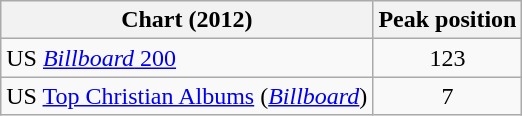<table class="wikitable sortable" border="1">
<tr>
<th>Chart (2012)</th>
<th>Peak position</th>
</tr>
<tr>
<td>US <a href='#'><em>Billboard</em> 200</a></td>
<td align=center>123</td>
</tr>
<tr>
<td>US <a href='#'>Top Christian Albums</a> (<em><a href='#'>Billboard</a></em>)</td>
<td align=center>7</td>
</tr>
</table>
